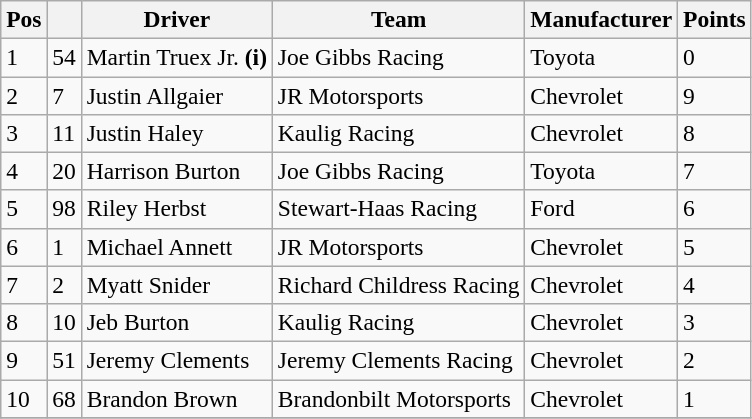<table class="wikitable" style="font-size:98%">
<tr>
<th>Pos</th>
<th></th>
<th>Driver</th>
<th>Team</th>
<th>Manufacturer</th>
<th>Points</th>
</tr>
<tr>
<td>1</td>
<td>54</td>
<td>Martin Truex Jr. <strong>(i)</strong></td>
<td>Joe Gibbs Racing</td>
<td>Toyota</td>
<td>0</td>
</tr>
<tr>
<td>2</td>
<td>7</td>
<td>Justin Allgaier</td>
<td>JR Motorsports</td>
<td>Chevrolet</td>
<td>9</td>
</tr>
<tr>
<td>3</td>
<td>11</td>
<td>Justin Haley</td>
<td>Kaulig Racing</td>
<td>Chevrolet</td>
<td>8</td>
</tr>
<tr>
<td>4</td>
<td>20</td>
<td>Harrison Burton</td>
<td>Joe Gibbs Racing</td>
<td>Toyota</td>
<td>7</td>
</tr>
<tr>
<td>5</td>
<td>98</td>
<td>Riley Herbst</td>
<td>Stewart-Haas Racing</td>
<td>Ford</td>
<td>6</td>
</tr>
<tr>
<td>6</td>
<td>1</td>
<td>Michael Annett</td>
<td>JR Motorsports</td>
<td>Chevrolet</td>
<td>5</td>
</tr>
<tr>
<td>7</td>
<td>2</td>
<td>Myatt Snider</td>
<td>Richard Childress Racing</td>
<td>Chevrolet</td>
<td>4</td>
</tr>
<tr>
<td>8</td>
<td>10</td>
<td>Jeb Burton</td>
<td>Kaulig Racing</td>
<td>Chevrolet</td>
<td>3</td>
</tr>
<tr>
<td>9</td>
<td>51</td>
<td>Jeremy Clements</td>
<td>Jeremy Clements Racing</td>
<td>Chevrolet</td>
<td>2</td>
</tr>
<tr>
<td>10</td>
<td>68</td>
<td>Brandon Brown</td>
<td>Brandonbilt Motorsports</td>
<td>Chevrolet</td>
<td>1</td>
</tr>
<tr>
</tr>
</table>
